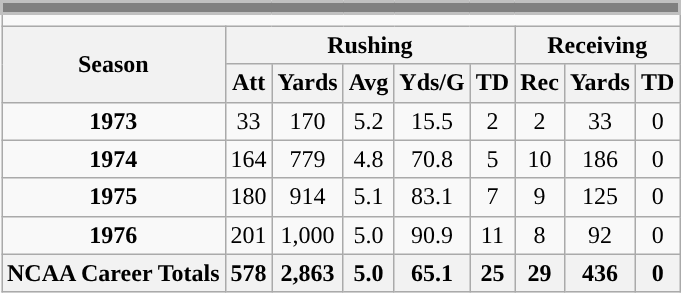<table class=wikitable style="text-align:center;">
<tr>
<td ! colspan="10" style="background:gray; border:2px solid silver; color:white;"></td>
</tr>
<tr>
<td ! colspan="10"></td>
</tr>
<tr>
<th rowspan=2>Season</th>
<th colspan=5>Rushing</th>
<th colspan=3>Receiving</th>
</tr>
<tr>
<th>Att</th>
<th>Yards</th>
<th>Avg</th>
<th>Yds/G</th>
<th>TD</th>
<th>Rec</th>
<th>Yards</th>
<th>TD</th>
</tr>
<tr>
<td><strong>1973</strong></td>
<td>33</td>
<td>170</td>
<td>5.2</td>
<td>15.5</td>
<td>2</td>
<td>2</td>
<td>33</td>
<td>0</td>
</tr>
<tr>
<td><strong>1974</strong></td>
<td>164</td>
<td>779</td>
<td>4.8</td>
<td>70.8</td>
<td>5</td>
<td>10</td>
<td>186</td>
<td>0</td>
</tr>
<tr>
<td><strong>1975</strong></td>
<td>180</td>
<td>914</td>
<td>5.1</td>
<td>83.1</td>
<td>7</td>
<td>9</td>
<td>125</td>
<td>0</td>
</tr>
<tr>
<td><strong>1976</strong></td>
<td>201</td>
<td>1,000</td>
<td>5.0</td>
<td>90.9</td>
<td>11</td>
<td>8</td>
<td>92</td>
<td>0</td>
</tr>
<tr>
<th>NCAA Career Totals</th>
<th>578</th>
<th>2,863</th>
<th>5.0</th>
<th>65.1</th>
<th>25</th>
<th>29</th>
<th>436</th>
<th>0</th>
</tr>
</table>
